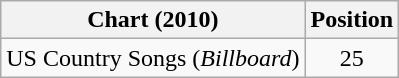<table class="wikitable sortable">
<tr>
<th scope="col">Chart (2010)</th>
<th scope="col">Position</th>
</tr>
<tr>
<td>US Country Songs (<em>Billboard</em>)</td>
<td align="center">25</td>
</tr>
</table>
